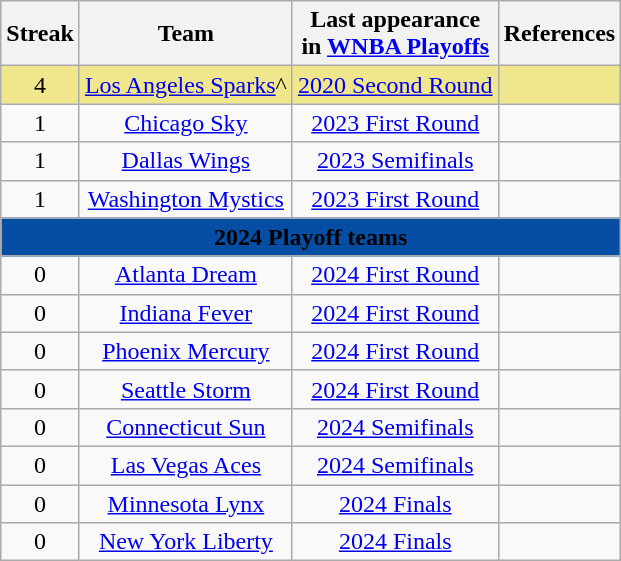<table class="wikitable sortable" style="text-align:center">
<tr>
<th>Streak</th>
<th>Team</th>
<th>Last appearance<br>in <a href='#'>WNBA Playoffs</a></th>
<th>References</th>
</tr>
<tr bgcolor="#F0E68C">
<td>4</td>
<td><a href='#'>Los Angeles Sparks</a>^</td>
<td><a href='#'>2020 Second Round</a></td>
<td></td>
</tr>
<tr>
<td>1</td>
<td><a href='#'>Chicago Sky</a></td>
<td><a href='#'>2023 First Round</a></td>
<td></td>
</tr>
<tr>
<td>1</td>
<td><a href='#'>Dallas Wings</a></td>
<td><a href='#'>2023 Semifinals</a></td>
<td></td>
</tr>
<tr>
<td>1</td>
<td><a href='#'>Washington Mystics</a></td>
<td><a href='#'>2023 First Round</a></td>
<td></td>
</tr>
<tr>
<td colspan="4" align="center" bgcolor="#054ea4"><span><strong>2024 Playoff teams</strong></span></td>
</tr>
<tr>
<td>0</td>
<td><a href='#'>Atlanta Dream</a></td>
<td><a href='#'>2024 First Round</a></td>
<td></td>
</tr>
<tr>
<td>0</td>
<td><a href='#'>Indiana Fever</a></td>
<td><a href='#'>2024 First Round</a></td>
<td></td>
</tr>
<tr>
<td>0</td>
<td><a href='#'>Phoenix Mercury</a></td>
<td><a href='#'>2024 First Round</a></td>
<td></td>
</tr>
<tr>
<td>0</td>
<td><a href='#'>Seattle Storm</a></td>
<td><a href='#'>2024 First Round</a></td>
<td></td>
</tr>
<tr>
<td>0</td>
<td><a href='#'>Connecticut Sun</a></td>
<td><a href='#'>2024 Semifinals</a></td>
<td></td>
</tr>
<tr>
<td>0</td>
<td><a href='#'>Las Vegas Aces</a></td>
<td><a href='#'>2024 Semifinals</a></td>
<td></td>
</tr>
<tr>
<td>0</td>
<td><a href='#'>Minnesota Lynx</a></td>
<td><a href='#'>2024 Finals</a></td>
<td></td>
</tr>
<tr>
<td>0</td>
<td><a href='#'>New York Liberty</a></td>
<td><a href='#'>2024 Finals</a></td>
<td></td>
</tr>
</table>
